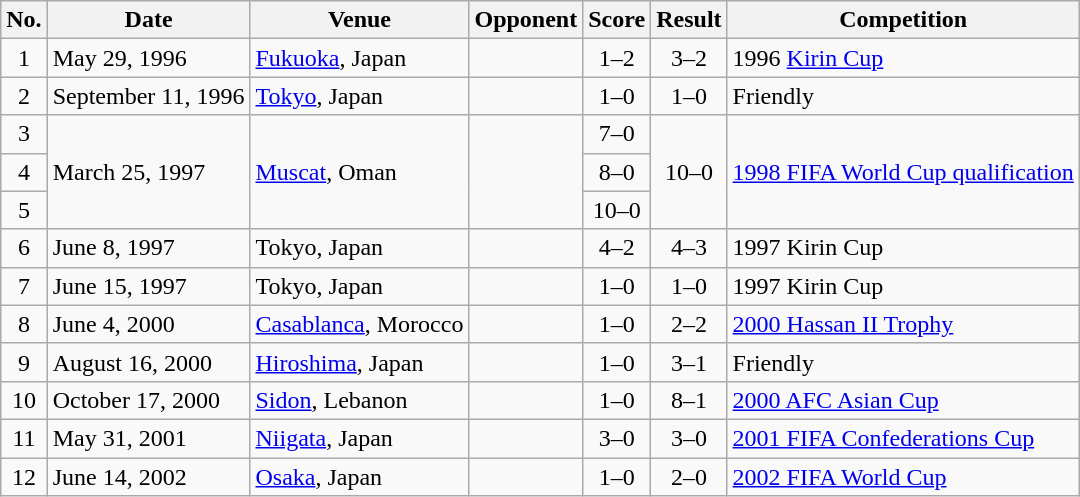<table class="wikitable sortable">
<tr>
<th scope="col">No.</th>
<th scope="col">Date</th>
<th scope="col">Venue</th>
<th scope="col">Opponent</th>
<th scope="col">Score</th>
<th scope="col">Result</th>
<th scope="col">Competition</th>
</tr>
<tr>
<td align="center">1</td>
<td>May 29, 1996</td>
<td><a href='#'>Fukuoka</a>, Japan</td>
<td></td>
<td align="center">1–2</td>
<td align="center">3–2</td>
<td>1996 <a href='#'>Kirin Cup</a></td>
</tr>
<tr>
<td align="center">2</td>
<td>September 11, 1996</td>
<td><a href='#'>Tokyo</a>, Japan</td>
<td></td>
<td align="center">1–0</td>
<td align="center">1–0</td>
<td>Friendly</td>
</tr>
<tr>
<td align="center">3</td>
<td rowspan="3">March 25, 1997</td>
<td rowspan="3"><a href='#'>Muscat</a>, Oman</td>
<td rowspan="3"></td>
<td align="center">7–0</td>
<td rowspan="3" style="text-align:center">10–0</td>
<td rowspan="3"><a href='#'>1998 FIFA World Cup qualification</a></td>
</tr>
<tr>
<td align="center">4</td>
<td align="center">8–0</td>
</tr>
<tr>
<td align="center">5</td>
<td align="center">10–0</td>
</tr>
<tr>
<td align="center">6</td>
<td>June 8, 1997</td>
<td>Tokyo, Japan</td>
<td></td>
<td align="center">4–2</td>
<td align="center">4–3</td>
<td>1997 Kirin Cup</td>
</tr>
<tr>
<td align="center">7</td>
<td>June 15, 1997</td>
<td>Tokyo, Japan</td>
<td></td>
<td align="center">1–0</td>
<td align="center">1–0</td>
<td>1997 Kirin Cup</td>
</tr>
<tr>
<td align="center">8</td>
<td>June 4, 2000</td>
<td><a href='#'>Casablanca</a>, Morocco</td>
<td></td>
<td align="center">1–0</td>
<td align="center">2–2</td>
<td><a href='#'>2000 Hassan II Trophy</a></td>
</tr>
<tr>
<td align="center">9</td>
<td>August 16, 2000</td>
<td><a href='#'>Hiroshima</a>, Japan</td>
<td></td>
<td align="center">1–0</td>
<td align="center">3–1</td>
<td>Friendly</td>
</tr>
<tr>
<td align="center">10</td>
<td>October 17, 2000</td>
<td><a href='#'>Sidon</a>, Lebanon</td>
<td></td>
<td align="center">1–0</td>
<td align="center">8–1</td>
<td><a href='#'>2000 AFC Asian Cup</a></td>
</tr>
<tr>
<td align="center">11</td>
<td>May 31, 2001</td>
<td><a href='#'>Niigata</a>, Japan</td>
<td></td>
<td align="center">3–0</td>
<td align="center">3–0</td>
<td><a href='#'>2001 FIFA Confederations Cup</a></td>
</tr>
<tr>
<td align="center">12</td>
<td>June 14, 2002</td>
<td><a href='#'>Osaka</a>, Japan</td>
<td></td>
<td align="center">1–0</td>
<td align="center">2–0</td>
<td><a href='#'>2002 FIFA World Cup</a></td>
</tr>
</table>
